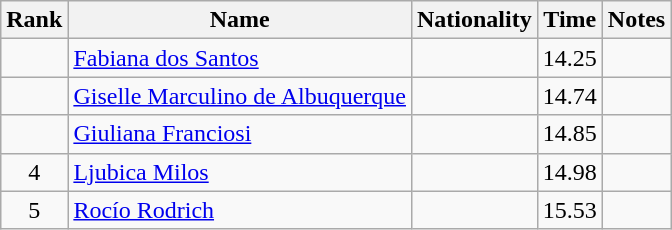<table class="wikitable sortable" style="text-align:center">
<tr>
<th>Rank</th>
<th>Name</th>
<th>Nationality</th>
<th>Time</th>
<th>Notes</th>
</tr>
<tr>
<td align=center></td>
<td align=left><a href='#'>Fabiana dos Santos</a></td>
<td align=left></td>
<td>14.25</td>
<td></td>
</tr>
<tr>
<td align=center></td>
<td align=left><a href='#'>Giselle Marculino de Albuquerque</a></td>
<td align=left></td>
<td>14.74</td>
<td></td>
</tr>
<tr>
<td align=center></td>
<td align=left><a href='#'>Giuliana Franciosi</a></td>
<td align=left></td>
<td>14.85</td>
<td></td>
</tr>
<tr>
<td align=center>4</td>
<td align=left><a href='#'>Ljubica Milos</a></td>
<td align=left></td>
<td>14.98</td>
<td></td>
</tr>
<tr>
<td align=center>5</td>
<td align=left><a href='#'>Rocío Rodrich</a></td>
<td align=left></td>
<td>15.53</td>
<td></td>
</tr>
</table>
